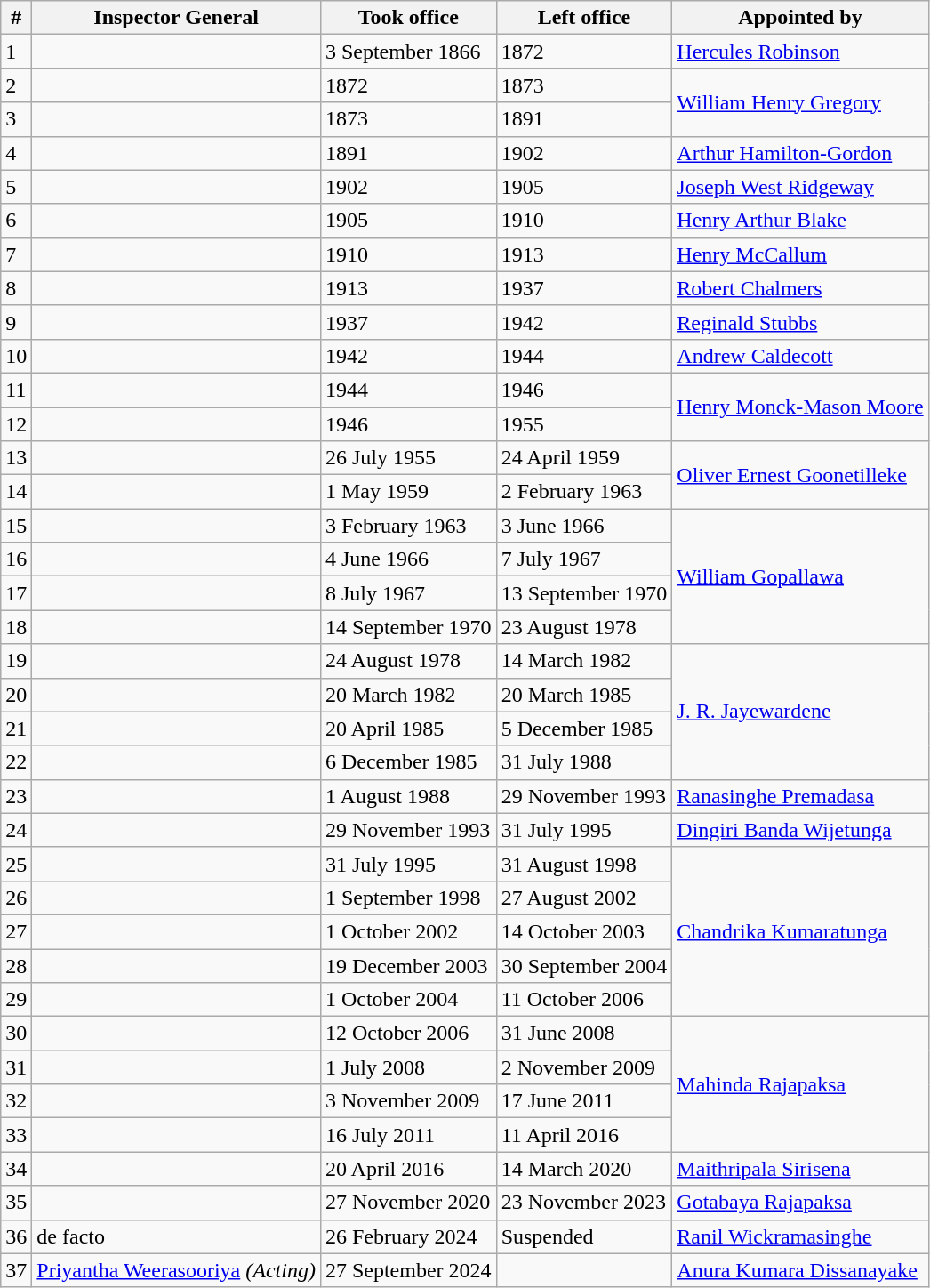<table class="wikitable sortable">
<tr>
<th>#</th>
<th>Inspector General</th>
<th>Took office</th>
<th>Left office</th>
<th>Appointed by</th>
</tr>
<tr>
<td>1</td>
<td></td>
<td>3 September 1866</td>
<td>1872</td>
<td><a href='#'>Hercules Robinson</a></td>
</tr>
<tr>
<td>2</td>
<td></td>
<td>1872</td>
<td>1873</td>
<td rowspan=2><a href='#'>William Henry Gregory</a></td>
</tr>
<tr>
<td>3</td>
<td></td>
<td>1873</td>
<td>1891</td>
</tr>
<tr>
<td>4</td>
<td></td>
<td>1891</td>
<td>1902</td>
<td><a href='#'>Arthur Hamilton-Gordon</a></td>
</tr>
<tr>
<td>5</td>
<td></td>
<td>1902</td>
<td>1905</td>
<td><a href='#'>Joseph West Ridgeway</a></td>
</tr>
<tr>
<td>6</td>
<td></td>
<td>1905</td>
<td>1910</td>
<td><a href='#'>Henry Arthur Blake</a></td>
</tr>
<tr>
<td>7</td>
<td></td>
<td>1910</td>
<td>1913</td>
<td><a href='#'>Henry McCallum</a></td>
</tr>
<tr>
<td>8</td>
<td></td>
<td>1913</td>
<td>1937</td>
<td><a href='#'>Robert Chalmers</a></td>
</tr>
<tr>
<td>9</td>
<td></td>
<td>1937</td>
<td>1942</td>
<td><a href='#'>Reginald Stubbs</a></td>
</tr>
<tr>
<td>10</td>
<td></td>
<td>1942</td>
<td>1944</td>
<td><a href='#'>Andrew Caldecott</a></td>
</tr>
<tr>
<td>11</td>
<td></td>
<td>1944</td>
<td>1946</td>
<td rowspan=2><a href='#'>Henry Monck-Mason Moore</a></td>
</tr>
<tr>
<td>12</td>
<td></td>
<td>1946</td>
<td>1955</td>
</tr>
<tr>
<td>13</td>
<td></td>
<td>26 July 1955</td>
<td>24 April 1959</td>
<td rowspan=2><a href='#'>Oliver Ernest Goonetilleke</a></td>
</tr>
<tr>
<td>14</td>
<td></td>
<td>1 May 1959</td>
<td>2 February 1963</td>
</tr>
<tr>
<td>15</td>
<td></td>
<td>3 February 1963</td>
<td>3 June 1966</td>
<td rowspan=4><a href='#'>William Gopallawa</a></td>
</tr>
<tr>
<td>16</td>
<td></td>
<td>4 June 1966</td>
<td>7 July 1967</td>
</tr>
<tr>
<td>17</td>
<td></td>
<td>8 July 1967</td>
<td>13 September 1970</td>
</tr>
<tr>
<td>18</td>
<td></td>
<td>14 September 1970</td>
<td>23 August 1978</td>
</tr>
<tr>
<td>19</td>
<td></td>
<td>24 August 1978</td>
<td>14 March 1982</td>
<td rowspan=4><a href='#'>J. R. Jayewardene</a></td>
</tr>
<tr>
<td>20</td>
<td></td>
<td>20 March 1982</td>
<td>20 March 1985</td>
</tr>
<tr>
<td>21</td>
<td></td>
<td>20 April 1985</td>
<td>5 December 1985</td>
</tr>
<tr>
<td>22</td>
<td></td>
<td>6 December 1985</td>
<td>31 July 1988</td>
</tr>
<tr>
<td>23</td>
<td></td>
<td>1 August 1988</td>
<td>29 November 1993</td>
<td><a href='#'>Ranasinghe Premadasa</a></td>
</tr>
<tr>
<td>24</td>
<td></td>
<td>29 November 1993</td>
<td>31 July 1995</td>
<td><a href='#'>Dingiri Banda Wijetunga</a></td>
</tr>
<tr>
<td>25</td>
<td></td>
<td>31 July 1995</td>
<td>31 August 1998</td>
<td rowspan=5><a href='#'>Chandrika Kumaratunga</a></td>
</tr>
<tr>
<td>26</td>
<td></td>
<td>1 September 1998</td>
<td>27 August 2002</td>
</tr>
<tr>
<td>27</td>
<td></td>
<td>1 October 2002</td>
<td>14 October 2003</td>
</tr>
<tr>
<td>28</td>
<td></td>
<td>19 December 2003</td>
<td>30 September 2004</td>
</tr>
<tr>
<td>29</td>
<td></td>
<td>1 October 2004</td>
<td>11 October 2006</td>
</tr>
<tr>
<td>30</td>
<td></td>
<td>12 October 2006</td>
<td>31 June 2008</td>
<td rowspan=4><a href='#'>Mahinda Rajapaksa</a></td>
</tr>
<tr>
<td>31</td>
<td></td>
<td>1 July 2008</td>
<td>2 November 2009</td>
</tr>
<tr>
<td>32</td>
<td></td>
<td>3 November 2009</td>
<td>17 June 2011</td>
</tr>
<tr>
<td>33</td>
<td></td>
<td>16 July 2011</td>
<td>11 April 2016</td>
</tr>
<tr>
<td>34</td>
<td></td>
<td>20 April 2016</td>
<td>14 March 2020</td>
<td rowspan=1><a href='#'>Maithripala Sirisena</a></td>
</tr>
<tr>
<td>35</td>
<td></td>
<td>27 November 2020</td>
<td>23 November 2023</td>
<td><a href='#'>Gotabaya Rajapaksa</a></td>
</tr>
<tr>
<td>36</td>
<td>de facto</td>
<td>26 February 2024</td>
<td>Suspended</td>
<td><a href='#'>Ranil Wickramasinghe</a></td>
</tr>
<tr>
<td>37</td>
<td><a href='#'>Priyantha Weerasooriya</a> <em>(Acting)</em></td>
<td>27 September 2024</td>
<td></td>
<td><a href='#'>Anura Kumara Dissanayake</a></td>
</tr>
</table>
